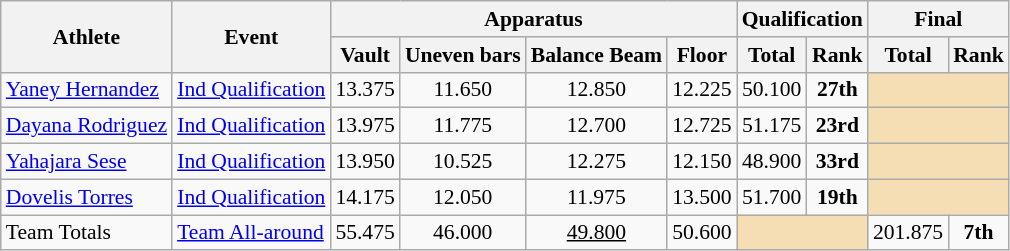<table class="wikitable" style="font-size:90%">
<tr>
<th rowspan="2">Athlete</th>
<th rowspan="2">Event</th>
<th colspan = "4">Apparatus</th>
<th colspan = "2">Qualification</th>
<th colspan = "2">Final</th>
</tr>
<tr>
<th>Vault</th>
<th>Uneven bars</th>
<th>Balance Beam</th>
<th>Floor</th>
<th>Total</th>
<th>Rank</th>
<th>Total</th>
<th>Rank</th>
</tr>
<tr>
<td><a href='#'>Yaney Hernandez</a></td>
<td><a href='#'>Ind Qualification</a></td>
<td align=center>13.375</td>
<td align=center>11.650</td>
<td align=center>12.850</td>
<td align=center>12.225</td>
<td align=center>50.100</td>
<td align=center><strong>27th</strong></td>
<td align=center colspan=2 bgcolor=wheat></td>
</tr>
<tr>
<td><a href='#'>Dayana Rodriguez</a></td>
<td><a href='#'>Ind Qualification</a></td>
<td align=center>13.975</td>
<td align=center>11.775</td>
<td align=center>12.700</td>
<td align=center>12.725</td>
<td align=center>51.175</td>
<td align=center><strong>23rd</strong></td>
<td align=center colspan=2 bgcolor=wheat></td>
</tr>
<tr>
<td><a href='#'>Yahajara Sese</a></td>
<td><a href='#'>Ind Qualification</a></td>
<td align=center>13.950</td>
<td align=center>10.525</td>
<td align=center>12.275</td>
<td align=center>12.150</td>
<td align=center>48.900</td>
<td align=center><strong>33rd</strong></td>
<td align=center colspan=2 bgcolor=wheat></td>
</tr>
<tr>
<td><a href='#'>Dovelis Torres</a></td>
<td><a href='#'>Ind Qualification</a></td>
<td align=center>14.175</td>
<td align=center>12.050</td>
<td align=center>11.975</td>
<td align=center>13.500</td>
<td align=center>51.700</td>
<td align=center><strong>19th</strong></td>
<td align=center colspan=2 bgcolor=wheat></td>
</tr>
<tr>
<td>Team Totals</td>
<td><a href='#'>Team All-around</a></td>
<td align=center>55.475</td>
<td align=center>46.000</td>
<td align=center><u>49.800</u></td>
<td align=center>50.600</td>
<td align=center colspan=2 bgcolor=wheat></td>
<td align=center>201.875</td>
<td align=center><strong>7th</strong></td>
</tr>
</table>
